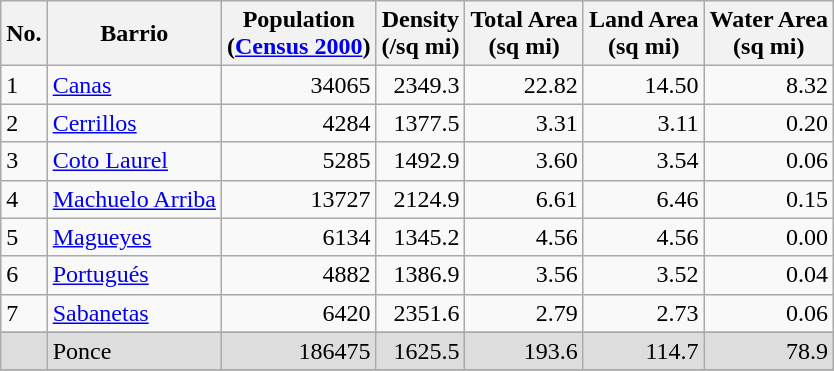<table class="wikitable sortable">
<tr>
<th>No.</th>
<th>Barrio</th>
<th>Population<br>(<a href='#'>Census 2000</a>)</th>
<th>Density<br>(/sq mi)</th>
<th>Total Area<br>(sq mi)</th>
<th>Land Area<br>(sq mi)</th>
<th>Water Area<br>(sq mi)</th>
</tr>
<tr>
<td>1</td>
<td><a href='#'>Canas</a></td>
<td align="right">34065</td>
<td align="right">2349.3</td>
<td align="right">22.82</td>
<td align="right">14.50</td>
<td align="right">8.32</td>
</tr>
<tr>
<td>2</td>
<td><a href='#'>Cerrillos</a></td>
<td align="right">4284</td>
<td align="right">1377.5</td>
<td align="right">3.31</td>
<td align="right">3.11</td>
<td align="right">0.20</td>
</tr>
<tr>
<td>3</td>
<td><a href='#'>Coto Laurel</a></td>
<td align="right">5285</td>
<td align="right">1492.9</td>
<td align="right">3.60</td>
<td align="right">3.54</td>
<td align="right">0.06</td>
</tr>
<tr>
<td>4</td>
<td><a href='#'>Machuelo Arriba</a></td>
<td align="right">13727</td>
<td align="right">2124.9</td>
<td align="right">6.61</td>
<td align="right">6.46</td>
<td align="right">0.15</td>
</tr>
<tr>
<td>5</td>
<td><a href='#'>Magueyes</a></td>
<td align="right">6134</td>
<td align="right">1345.2</td>
<td align="right">4.56</td>
<td align="right">4.56</td>
<td align="right">0.00</td>
</tr>
<tr>
<td>6</td>
<td><a href='#'>Portugués</a></td>
<td align="right">4882</td>
<td align="right">1386.9</td>
<td align="right">3.56</td>
<td align="right">3.52</td>
<td align="right">0.04</td>
</tr>
<tr>
<td>7</td>
<td><a href='#'>Sabanetas</a></td>
<td align="right">6420</td>
<td align="right">2351.6</td>
<td align="right">2.79</td>
<td align="right">2.73</td>
<td align="right">0.06</td>
</tr>
<tr>
</tr>
<tr style="background: #DDDDDD;" class="sortbottom">
<td> </td>
<td>Ponce</td>
<td align="right">186475</td>
<td align="right">1625.5</td>
<td align="right">193.6</td>
<td align="right">114.7</td>
<td align="right">78.9</td>
</tr>
<tr bgcolor=#ffffff class="sortbottom">
</tr>
</table>
